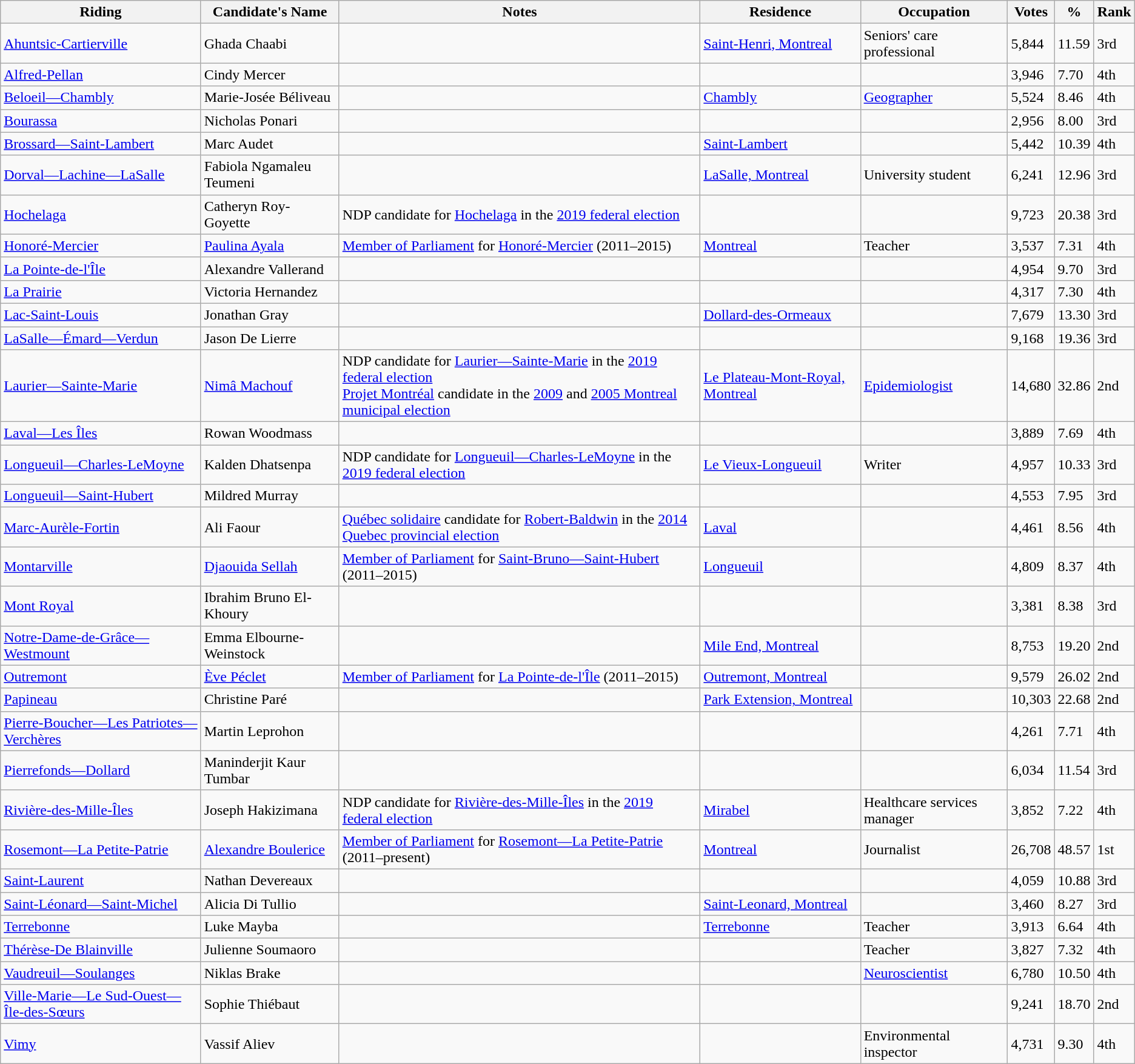<table class="wikitable sortable">
<tr>
<th>Riding<br></th>
<th>Candidate's Name</th>
<th>Notes</th>
<th>Residence</th>
<th>Occupation</th>
<th>Votes</th>
<th>%</th>
<th>Rank</th>
</tr>
<tr>
<td><a href='#'>Ahuntsic-Cartierville</a></td>
<td>Ghada Chaabi</td>
<td></td>
<td><a href='#'>Saint-Henri, Montreal</a></td>
<td>Seniors' care professional</td>
<td>5,844</td>
<td>11.59</td>
<td>3rd</td>
</tr>
<tr>
<td><a href='#'>Alfred-Pellan</a></td>
<td>Cindy Mercer</td>
<td></td>
<td></td>
<td></td>
<td>3,946</td>
<td>7.70</td>
<td>4th</td>
</tr>
<tr>
<td><a href='#'>Beloeil—Chambly</a></td>
<td>Marie-Josée Béliveau</td>
<td></td>
<td><a href='#'>Chambly</a></td>
<td><a href='#'>Geographer</a></td>
<td>5,524</td>
<td>8.46</td>
<td>4th</td>
</tr>
<tr>
<td><a href='#'>Bourassa</a></td>
<td>Nicholas Ponari</td>
<td></td>
<td></td>
<td></td>
<td>2,956</td>
<td>8.00</td>
<td>3rd</td>
</tr>
<tr>
<td><a href='#'>Brossard—Saint-Lambert</a></td>
<td>Marc Audet</td>
<td></td>
<td><a href='#'>Saint-Lambert</a></td>
<td></td>
<td>5,442</td>
<td>10.39</td>
<td>4th</td>
</tr>
<tr>
<td><a href='#'>Dorval—Lachine—LaSalle</a></td>
<td>Fabiola Ngamaleu Teumeni</td>
<td></td>
<td><a href='#'>LaSalle, Montreal</a></td>
<td>University student</td>
<td>6,241</td>
<td>12.96</td>
<td>3rd</td>
</tr>
<tr>
<td><a href='#'>Hochelaga</a></td>
<td>Catheryn Roy-Goyette</td>
<td>NDP candidate for <a href='#'>Hochelaga</a> in the <a href='#'>2019 federal election</a></td>
<td></td>
<td></td>
<td>9,723</td>
<td>20.38</td>
<td>3rd</td>
</tr>
<tr>
<td><a href='#'>Honoré-Mercier</a></td>
<td><a href='#'>Paulina Ayala</a></td>
<td><a href='#'>Member of Parliament</a> for <a href='#'>Honoré-Mercier</a> (2011–2015)</td>
<td><a href='#'>Montreal</a></td>
<td>Teacher</td>
<td>3,537</td>
<td>7.31</td>
<td>4th</td>
</tr>
<tr>
<td><a href='#'>La Pointe-de-l'Île</a></td>
<td>Alexandre Vallerand</td>
<td></td>
<td></td>
<td></td>
<td>4,954</td>
<td>9.70</td>
<td>3rd</td>
</tr>
<tr>
<td><a href='#'>La Prairie</a></td>
<td>Victoria Hernandez</td>
<td></td>
<td></td>
<td></td>
<td>4,317</td>
<td>7.30</td>
<td>4th</td>
</tr>
<tr>
<td><a href='#'>Lac-Saint-Louis</a></td>
<td>Jonathan Gray</td>
<td></td>
<td><a href='#'>Dollard-des-Ormeaux</a></td>
<td></td>
<td>7,679</td>
<td>13.30</td>
<td>3rd</td>
</tr>
<tr>
<td><a href='#'>LaSalle—Émard—Verdun</a></td>
<td>Jason De Lierre</td>
<td></td>
<td></td>
<td></td>
<td>9,168</td>
<td>19.36</td>
<td>3rd</td>
</tr>
<tr>
<td><a href='#'>Laurier—Sainte-Marie</a></td>
<td><a href='#'>Nimâ Machouf</a></td>
<td>NDP candidate for <a href='#'>Laurier—Sainte-Marie</a> in the <a href='#'>2019 federal election</a> <br> <a href='#'>Projet Montréal</a> candidate in the <a href='#'>2009</a> and <a href='#'>2005 Montreal municipal election</a></td>
<td><a href='#'>Le Plateau-Mont-Royal, Montreal</a></td>
<td><a href='#'>Epidemiologist</a></td>
<td>14,680</td>
<td>32.86</td>
<td>2nd</td>
</tr>
<tr>
<td><a href='#'>Laval—Les Îles</a></td>
<td>Rowan Woodmass</td>
<td></td>
<td></td>
<td></td>
<td>3,889</td>
<td>7.69</td>
<td>4th</td>
</tr>
<tr>
<td><a href='#'>Longueuil—Charles-LeMoyne</a></td>
<td>Kalden Dhatsenpa</td>
<td>NDP candidate for <a href='#'>Longueuil—Charles-LeMoyne</a> in the  <a href='#'>2019 federal election</a></td>
<td><a href='#'>Le Vieux-Longueuil</a></td>
<td>Writer</td>
<td>4,957</td>
<td>10.33</td>
<td>3rd</td>
</tr>
<tr>
<td><a href='#'>Longueuil—Saint-Hubert</a></td>
<td>Mildred Murray</td>
<td></td>
<td></td>
<td></td>
<td>4,553</td>
<td>7.95</td>
<td>3rd</td>
</tr>
<tr>
<td><a href='#'>Marc-Aurèle-Fortin</a></td>
<td>Ali Faour</td>
<td><a href='#'>Québec solidaire</a> candidate for <a href='#'>Robert-Baldwin</a> in the <a href='#'>2014 Quebec provincial election</a></td>
<td><a href='#'>Laval</a></td>
<td></td>
<td>4,461</td>
<td>8.56</td>
<td>4th</td>
</tr>
<tr>
<td><a href='#'>Montarville</a></td>
<td><a href='#'>Djaouida Sellah</a></td>
<td><a href='#'>Member of Parliament</a> for <a href='#'>Saint-Bruno—Saint-Hubert</a> (2011–2015)</td>
<td><a href='#'>Longueuil</a></td>
<td></td>
<td>4,809</td>
<td>8.37</td>
<td>4th</td>
</tr>
<tr>
<td><a href='#'>Mont Royal</a></td>
<td>Ibrahim Bruno El-Khoury</td>
<td></td>
<td></td>
<td></td>
<td>3,381</td>
<td>8.38</td>
<td>3rd</td>
</tr>
<tr>
<td><a href='#'>Notre-Dame-de-Grâce—Westmount</a></td>
<td>Emma Elbourne-Weinstock</td>
<td></td>
<td><a href='#'>Mile End, Montreal</a></td>
<td></td>
<td>8,753</td>
<td>19.20</td>
<td>2nd</td>
</tr>
<tr>
<td><a href='#'>Outremont</a></td>
<td><a href='#'>Ève Péclet</a></td>
<td><a href='#'>Member of Parliament</a> for <a href='#'>La Pointe-de-l'Île</a> (2011–2015)</td>
<td><a href='#'>Outremont, Montreal</a></td>
<td></td>
<td>9,579</td>
<td>26.02</td>
<td>2nd</td>
</tr>
<tr>
<td><a href='#'>Papineau</a></td>
<td>Christine Paré</td>
<td></td>
<td><a href='#'>Park Extension, Montreal</a></td>
<td></td>
<td>10,303</td>
<td>22.68</td>
<td>2nd</td>
</tr>
<tr>
<td><a href='#'>Pierre-Boucher—Les Patriotes—Verchères</a></td>
<td>Martin Leprohon</td>
<td></td>
<td></td>
<td></td>
<td>4,261</td>
<td>7.71</td>
<td>4th</td>
</tr>
<tr>
<td><a href='#'>Pierrefonds—Dollard</a></td>
<td>Maninderjit Kaur Tumbar</td>
<td></td>
<td></td>
<td></td>
<td>6,034</td>
<td>11.54</td>
<td>3rd</td>
</tr>
<tr>
<td><a href='#'>Rivière-des-Mille-Îles</a></td>
<td>Joseph Hakizimana</td>
<td>NDP candidate for <a href='#'>Rivière-des-Mille-Îles</a> in the <a href='#'>2019 federal election</a></td>
<td><a href='#'>Mirabel</a></td>
<td>Healthcare services manager</td>
<td>3,852</td>
<td>7.22</td>
<td>4th</td>
</tr>
<tr>
<td><a href='#'>Rosemont—La Petite-Patrie</a></td>
<td><a href='#'>Alexandre Boulerice</a></td>
<td><a href='#'>Member of Parliament</a> for <a href='#'>Rosemont—La Petite-Patrie</a> (2011–present)</td>
<td><a href='#'>Montreal</a></td>
<td>Journalist</td>
<td>26,708</td>
<td>48.57</td>
<td>1st</td>
</tr>
<tr>
<td><a href='#'>Saint-Laurent</a></td>
<td>Nathan Devereaux</td>
<td></td>
<td></td>
<td></td>
<td>4,059</td>
<td>10.88</td>
<td>3rd</td>
</tr>
<tr>
<td><a href='#'>Saint-Léonard—Saint-Michel</a></td>
<td>Alicia Di Tullio</td>
<td></td>
<td><a href='#'>Saint-Leonard, Montreal</a></td>
<td></td>
<td>3,460</td>
<td>8.27</td>
<td>3rd</td>
</tr>
<tr>
<td><a href='#'>Terrebonne</a></td>
<td>Luke Mayba</td>
<td></td>
<td><a href='#'>Terrebonne</a></td>
<td>Teacher</td>
<td>3,913</td>
<td>6.64</td>
<td>4th</td>
</tr>
<tr>
<td><a href='#'>Thérèse-De Blainville</a></td>
<td>Julienne Soumaoro</td>
<td></td>
<td></td>
<td>Teacher</td>
<td>3,827</td>
<td>7.32</td>
<td>4th</td>
</tr>
<tr>
<td><a href='#'>Vaudreuil—Soulanges</a></td>
<td>Niklas Brake</td>
<td></td>
<td></td>
<td><a href='#'>Neuroscientist</a></td>
<td>6,780</td>
<td>10.50</td>
<td>4th</td>
</tr>
<tr>
<td><a href='#'>Ville-Marie—Le Sud-Ouest—Île-des-Sœurs</a></td>
<td>Sophie Thiébaut</td>
<td></td>
<td></td>
<td></td>
<td>9,241</td>
<td>18.70</td>
<td>2nd</td>
</tr>
<tr>
<td><a href='#'>Vimy</a></td>
<td>Vassif Aliev</td>
<td></td>
<td></td>
<td>Environmental inspector</td>
<td>4,731</td>
<td>9.30</td>
<td>4th</td>
</tr>
</table>
